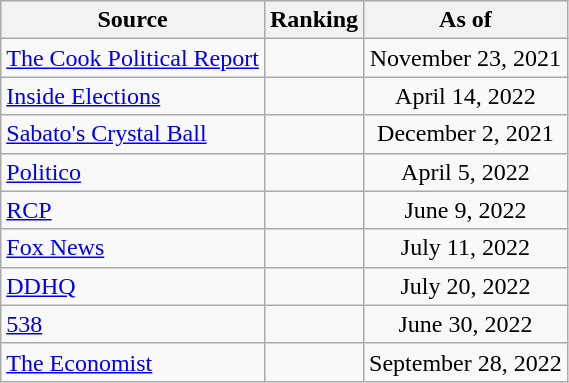<table class="wikitable" style="text-align:center">
<tr>
<th>Source</th>
<th>Ranking</th>
<th>As of</th>
</tr>
<tr>
<td align=left><a href='#'>The Cook Political Report</a></td>
<td></td>
<td>November 23, 2021</td>
</tr>
<tr>
<td align=left><a href='#'>Inside Elections</a></td>
<td></td>
<td>April 14, 2022</td>
</tr>
<tr>
<td align=left><a href='#'>Sabato's Crystal Ball</a></td>
<td></td>
<td>December 2, 2021</td>
</tr>
<tr>
<td style="text-align:left;"><a href='#'>Politico</a></td>
<td></td>
<td>April 5, 2022</td>
</tr>
<tr>
<td style="text-align:left;"><a href='#'>RCP</a></td>
<td></td>
<td>June 9, 2022</td>
</tr>
<tr>
<td align=left><a href='#'>Fox News</a></td>
<td></td>
<td>July 11, 2022</td>
</tr>
<tr>
<td style="text-align:left;"><a href='#'>DDHQ</a></td>
<td></td>
<td>July 20, 2022</td>
</tr>
<tr>
<td style="text-align:left;"><a href='#'>538</a></td>
<td></td>
<td>June 30, 2022</td>
</tr>
<tr>
<td align="left"><a href='#'>The Economist</a></td>
<td></td>
<td>September 28, 2022</td>
</tr>
</table>
